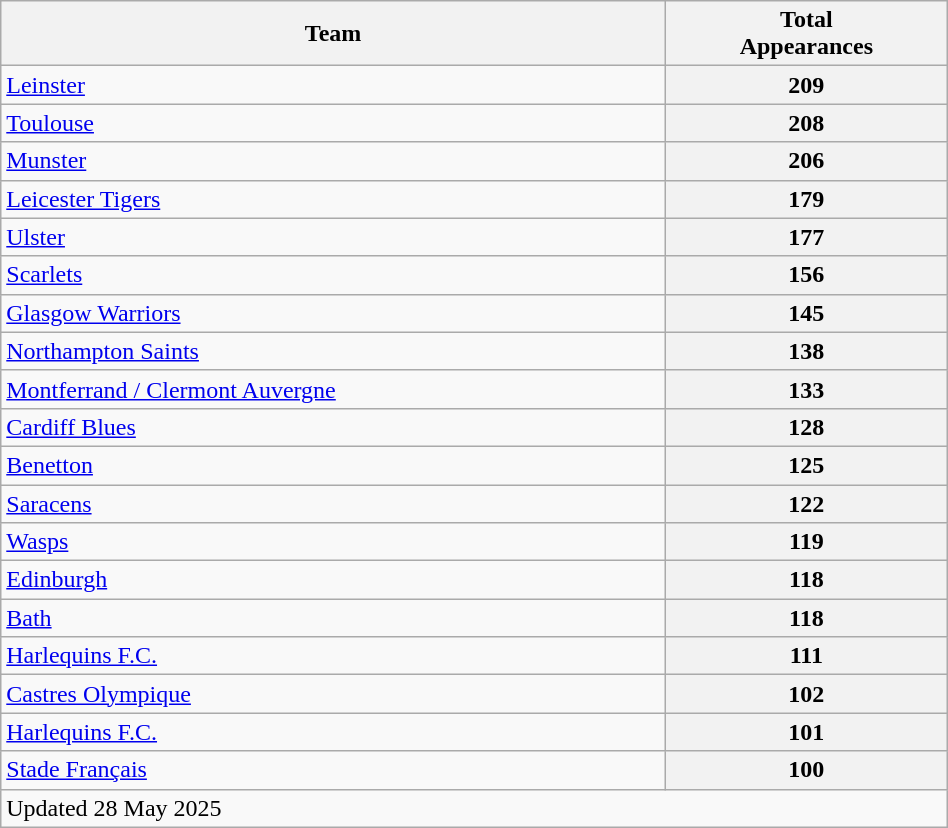<table class="wikitable sortable" width="50%">
<tr>
<th scope=col>Team</th>
<th scope=col>Total <br> Appearances</th>
</tr>
<tr>
<td> <a href='#'>Leinster</a></td>
<th>209</th>
</tr>
<tr>
<td> <a href='#'>Toulouse</a></td>
<th>208</th>
</tr>
<tr>
<td> <a href='#'>Munster</a></td>
<th>206</th>
</tr>
<tr>
<td> <a href='#'>Leicester Tigers</a></td>
<th>179</th>
</tr>
<tr>
<td> <a href='#'>Ulster</a></td>
<th>177</th>
</tr>
<tr>
<td> <a href='#'>Scarlets</a> </td>
<th>156</th>
</tr>
<tr>
<td> <a href='#'>Glasgow Warriors</a></td>
<th>145</th>
</tr>
<tr>
<td> <a href='#'>Northampton Saints</a></td>
<th>138</th>
</tr>
<tr>
<td> <a href='#'>Montferrand / Clermont Auvergne</a></td>
<th>133</th>
</tr>
<tr>
<td> <a href='#'>Cardiff Blues</a> </td>
<th>128</th>
</tr>
<tr>
<td> <a href='#'>Benetton</a></td>
<th>125</th>
</tr>
<tr>
<td> <a href='#'>Saracens</a></td>
<th>122</th>
</tr>
<tr>
<td> <a href='#'>Wasps</a></td>
<th>119</th>
</tr>
<tr>
<td> <a href='#'>Edinburgh</a></td>
<th>118</th>
</tr>
<tr>
<td> <a href='#'>Bath</a></td>
<th>118</th>
</tr>
<tr>
<td> <a href='#'>Harlequins F.C.</a></td>
<th>111</th>
</tr>
<tr>
<td> <a href='#'>Castres Olympique</a></td>
<th>102</th>
</tr>
<tr>
<td> <a href='#'>Harlequins F.C.</a></td>
<th>101</th>
</tr>
<tr>
<td> <a href='#'>Stade Français</a></td>
<th>100</th>
</tr>
<tr>
<td colspan="4" style="border:0px"> Updated 28 May 2025</td>
</tr>
</table>
